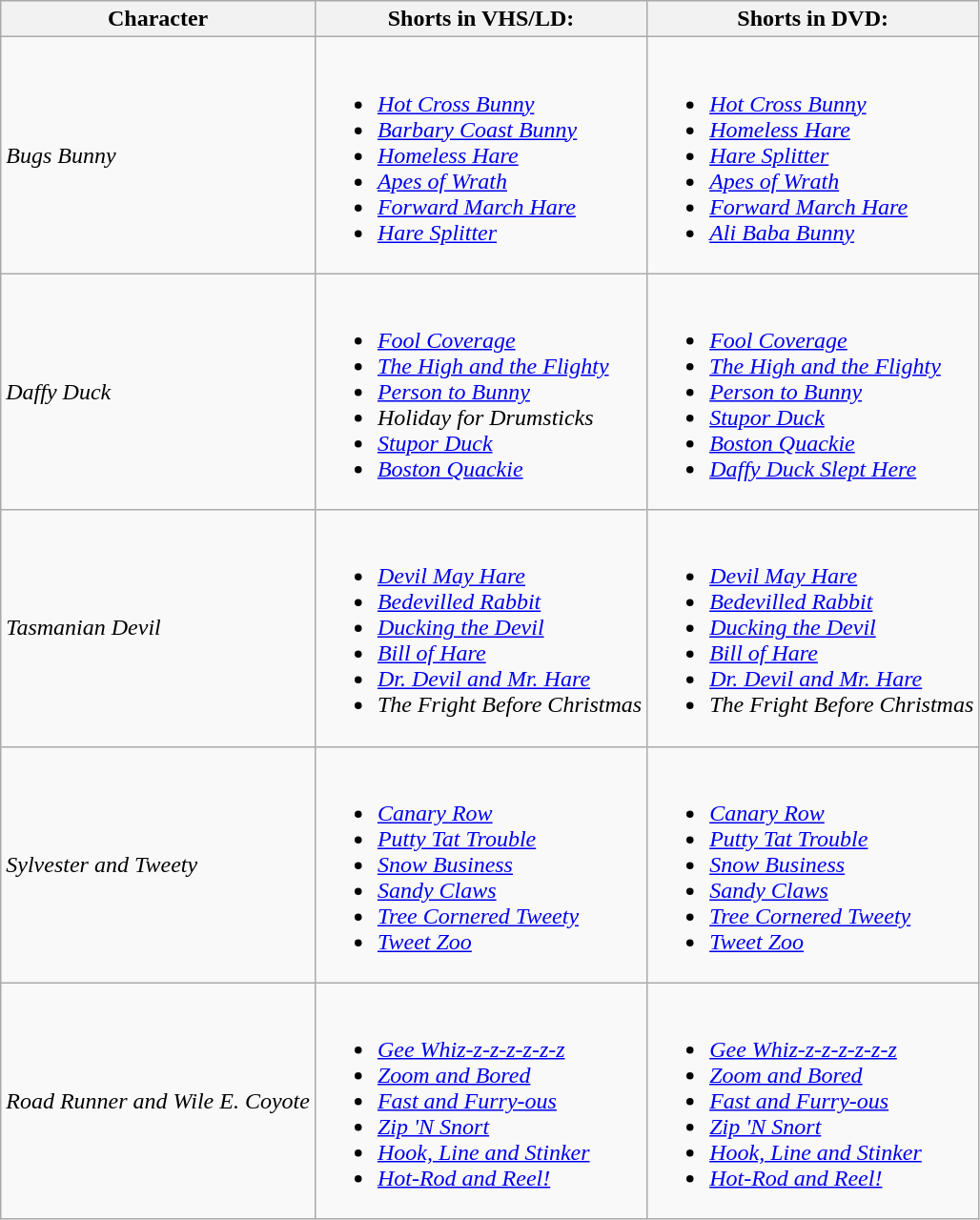<table class="wikitable">
<tr>
<th>Character</th>
<th>Shorts in VHS/LD:</th>
<th>Shorts in DVD:</th>
</tr>
<tr>
<td><em>Bugs Bunny</em></td>
<td><br><ul><li><em><a href='#'>Hot Cross Bunny</a></em></li><li><em><a href='#'>Barbary Coast Bunny</a></em></li><li><em><a href='#'>Homeless Hare</a></em></li><li><em><a href='#'>Apes of Wrath</a></em></li><li><em><a href='#'>Forward March Hare</a></em></li><li><em><a href='#'>Hare Splitter</a></em></li></ul></td>
<td><br><ul><li><em><a href='#'>Hot Cross Bunny</a></em></li><li><em><a href='#'>Homeless Hare</a></em></li><li><em><a href='#'>Hare Splitter</a></em></li><li><em><a href='#'>Apes of Wrath</a></em></li><li><em><a href='#'>Forward March Hare</a></em></li><li><em><a href='#'>Ali Baba Bunny</a></em></li></ul></td>
</tr>
<tr>
<td><em>Daffy Duck</em></td>
<td><br><ul><li><em><a href='#'>Fool Coverage</a></em></li><li><em><a href='#'>The High and the Flighty</a></em></li><li><em><a href='#'>Person to Bunny</a></em></li><li><em>Holiday for Drumsticks</em></li><li><em><a href='#'>Stupor Duck</a></em></li><li><em><a href='#'>Boston Quackie</a></em></li></ul></td>
<td><br><ul><li><em><a href='#'>Fool Coverage</a></em></li><li><em><a href='#'>The High and the Flighty</a></em></li><li><em><a href='#'>Person to Bunny</a></em></li><li><em><a href='#'>Stupor Duck</a></em></li><li><em><a href='#'>Boston Quackie</a></em></li><li><em><a href='#'>Daffy Duck Slept Here</a></em></li></ul></td>
</tr>
<tr>
<td><em>Tasmanian Devil</em></td>
<td><br><ul><li><em><a href='#'>Devil May Hare</a></em></li><li><em><a href='#'>Bedevilled Rabbit</a></em></li><li><em><a href='#'>Ducking the Devil</a></em></li><li><em><a href='#'>Bill of Hare</a></em></li><li><em><a href='#'>Dr. Devil and Mr. Hare</a></em></li><li><em>The Fright Before Christmas</em></li></ul></td>
<td><br><ul><li><em><a href='#'>Devil May Hare</a></em></li><li><em><a href='#'>Bedevilled Rabbit</a></em></li><li><em><a href='#'>Ducking the Devil</a></em></li><li><em><a href='#'>Bill of Hare</a></em></li><li><em><a href='#'>Dr. Devil and Mr. Hare</a></em></li><li><em>The Fright Before Christmas</em></li></ul></td>
</tr>
<tr>
<td><em>Sylvester and Tweety</em></td>
<td><br><ul><li><em><a href='#'>Canary Row</a></em></li><li><em><a href='#'>Putty Tat Trouble</a></em></li><li><em><a href='#'>Snow Business</a></em></li><li><em><a href='#'>Sandy Claws</a></em></li><li><em><a href='#'>Tree Cornered Tweety</a></em></li><li><em><a href='#'>Tweet Zoo</a></em></li></ul></td>
<td><br><ul><li><em><a href='#'>Canary Row</a></em></li><li><em><a href='#'>Putty Tat Trouble</a></em></li><li><em><a href='#'>Snow Business</a></em></li><li><em><a href='#'>Sandy Claws</a></em></li><li><em><a href='#'>Tree Cornered Tweety</a></em></li><li><em><a href='#'>Tweet Zoo</a></em></li></ul></td>
</tr>
<tr>
<td><em>Road Runner and Wile E. Coyote</em></td>
<td><br><ul><li><em><a href='#'>Gee Whiz-z-z-z-z-z-z</a></em></li><li><em><a href='#'>Zoom and Bored</a></em></li><li><em><a href='#'>Fast and Furry-ous</a></em></li><li><em><a href='#'>Zip 'N Snort</a></em></li><li><em><a href='#'>Hook, Line and Stinker</a></em></li><li><em><a href='#'>Hot-Rod and Reel!</a></em></li></ul></td>
<td><br><ul><li><em><a href='#'>Gee Whiz-z-z-z-z-z-z</a></em></li><li><em><a href='#'>Zoom and Bored</a></em></li><li><em><a href='#'>Fast and Furry-ous</a></em></li><li><em><a href='#'>Zip 'N Snort</a></em></li><li><em><a href='#'>Hook, Line and Stinker</a></em></li><li><em><a href='#'>Hot-Rod and Reel!</a></em></li></ul></td>
</tr>
</table>
